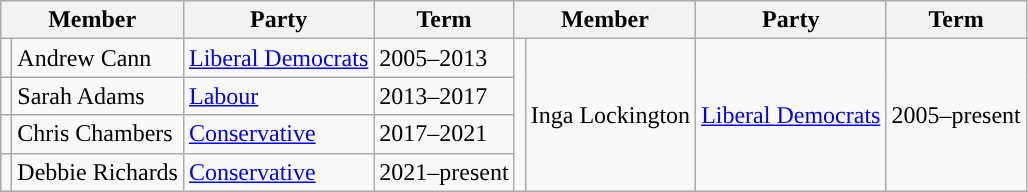<table class="wikitable">
<tr>
<th colspan="2">Member</th>
<th>Party</th>
<th>Term</th>
<th colspan="2">Member</th>
<th>Party</th>
<th>Term</th>
</tr>
<tr>
<td style="background-color: "></td>
<td>Andrew Cann</td>
<td><a href='#'>Liberal Democrats</a></td>
<td>2005–2013</td>
<td rowspan="4" style="background-color: "></td>
<td rowspan="4">Inga Lockington</td>
<td rowspan="4"><a href='#'>Liberal Democrats</a></td>
<td rowspan="4">2005–present</td>
</tr>
<tr>
<td style="background-color: "></td>
<td>Sarah Adams</td>
<td><a href='#'>Labour</a></td>
<td>2013–2017</td>
</tr>
<tr>
<td style="background-color: "></td>
<td>Chris Chambers</td>
<td><a href='#'>Conservative</a></td>
<td>2017–2021</td>
</tr>
<tr>
<td style="background-color: "></td>
<td>Debbie Richards</td>
<td><a href='#'>Conservative</a></td>
<td>2021–present</td>
</tr>
</table>
